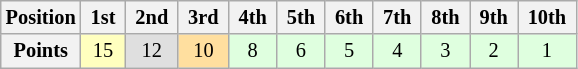<table class="wikitable" style="font-size:85%; text-align:center">
<tr>
<th>Position</th>
<th> 1st </th>
<th> 2nd </th>
<th> 3rd </th>
<th> 4th </th>
<th> 5th </th>
<th> 6th </th>
<th> 7th </th>
<th> 8th </th>
<th> 9th </th>
<th> 10th </th>
</tr>
<tr>
<th>Points</th>
<td style="background:#ffffbf;">15</td>
<td style="background:#dfdfdf;">12</td>
<td style="background:#ffdf9f;">10</td>
<td style="background:#dfffdf;">8</td>
<td style="background:#dfffdf;">6</td>
<td style="background:#dfffdf;">5</td>
<td style="background:#dfffdf;">4</td>
<td style="background:#dfffdf;">3</td>
<td style="background:#dfffdf;">2</td>
<td style="background:#dfffdf;">1</td>
</tr>
</table>
